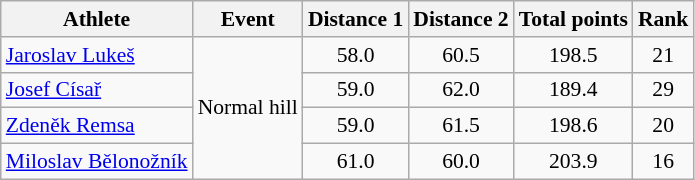<table class="wikitable" style="font-size:90%">
<tr>
<th>Athlete</th>
<th>Event</th>
<th>Distance 1</th>
<th>Distance 2</th>
<th>Total points</th>
<th>Rank</th>
</tr>
<tr>
<td><a href='#'>Jaroslav Lukeš</a></td>
<td rowspan="4">Normal hill</td>
<td align="center">58.0</td>
<td align="center">60.5</td>
<td align="center">198.5</td>
<td align="center">21</td>
</tr>
<tr>
<td><a href='#'>Josef Císař</a></td>
<td align="center">59.0</td>
<td align="center">62.0</td>
<td align="center">189.4</td>
<td align="center">29</td>
</tr>
<tr>
<td><a href='#'>Zdeněk Remsa</a></td>
<td align="center">59.0</td>
<td align="center">61.5</td>
<td align="center">198.6</td>
<td align="center">20</td>
</tr>
<tr>
<td><a href='#'>Miloslav Bělonožník</a></td>
<td align="center">61.0</td>
<td align="center">60.0</td>
<td align="center">203.9</td>
<td align="center">16</td>
</tr>
</table>
